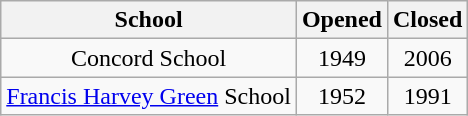<table class="wikitable" style="text-align: center;">
<tr>
<th>School</th>
<th>Opened</th>
<th>Closed</th>
</tr>
<tr>
<td>Concord School</td>
<td>1949</td>
<td>2006</td>
</tr>
<tr>
<td><a href='#'>Francis Harvey Green</a> School</td>
<td>1952</td>
<td>1991</td>
</tr>
</table>
